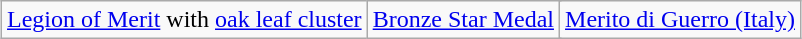<table class="wikitable" style="margin:1em auto; text-align:center;">
<tr>
<td colspan="3"><a href='#'>Legion of Merit</a> with <a href='#'>oak leaf cluster</a></td>
<td colspan="3"><a href='#'>Bronze Star Medal</a></td>
<td colspan="3"><a href='#'>Merito di Guerro (Italy)</a></td>
</tr>
</table>
